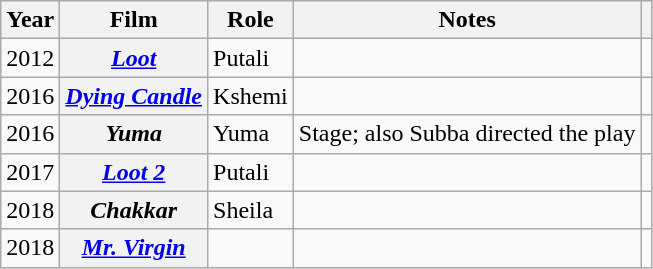<table class="wikitable plainrowheaders">
<tr>
<th>Year</th>
<th>Film</th>
<th>Role</th>
<th>Notes</th>
<th></th>
</tr>
<tr>
<td>2012</td>
<th scope="row"><a href='#'><em>Loot</em></a></th>
<td>Putali</td>
<td></td>
<td style="text-align:center;"></td>
</tr>
<tr>
<td>2016</td>
<th scope="row"><em><a href='#'>Dying Candle</a></em></th>
<td>Kshemi</td>
<td></td>
<td style="text-align:center;"></td>
</tr>
<tr>
<td>2016</td>
<th scope="row"><em>Yuma</em></th>
<td>Yuma</td>
<td>Stage; also Subba directed the play</td>
<td style="text-align:center;"></td>
</tr>
<tr>
<td>2017</td>
<th scope="row"><em><a href='#'>Loot 2</a></em></th>
<td>Putali</td>
<td></td>
<td style="text-align:center;"></td>
</tr>
<tr>
<td>2018</td>
<th scope="row"><em>Chakkar</em></th>
<td>Sheila</td>
<td></td>
<td style="text-align:center;"></td>
</tr>
<tr>
<td>2018</td>
<th scope="row"><em><a href='#'>Mr. Virgin</a></em></th>
<td></td>
<td></td>
<td style="text-align:center;"></td>
</tr>
</table>
